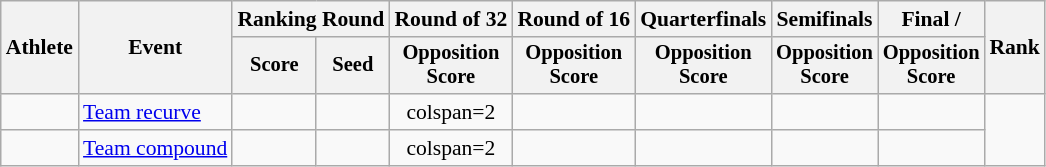<table class="wikitable" style="font-size:90%">
<tr>
<th rowspan="2">Athlete</th>
<th rowspan="2">Event</th>
<th colspan="2">Ranking Round</th>
<th>Round of 32</th>
<th>Round of 16</th>
<th>Quarterfinals</th>
<th>Semifinals</th>
<th>Final / </th>
<th rowspan="2">Rank</th>
</tr>
<tr style="font-size:95%">
<th>Score</th>
<th>Seed</th>
<th>Opposition<br>Score</th>
<th>Opposition<br>Score</th>
<th>Opposition<br>Score</th>
<th>Opposition<br>Score</th>
<th>Opposition<br>Score</th>
</tr>
<tr align=center>
<td align=left></td>
<td align=left><a href='#'>Team recurve</a></td>
<td></td>
<td></td>
<td>colspan=2 </td>
<td></td>
<td></td>
<td></td>
<td></td>
</tr>
<tr align=center>
<td align=left></td>
<td align=left><a href='#'>Team compound</a></td>
<td></td>
<td></td>
<td>colspan=2 </td>
<td></td>
<td></td>
<td></td>
<td></td>
</tr>
</table>
